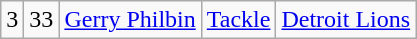<table class="wikitable" style="text-align:center">
<tr>
<td>3</td>
<td>33</td>
<td><a href='#'>Gerry Philbin</a></td>
<td><a href='#'>Tackle</a></td>
<td><a href='#'>Detroit Lions</a></td>
</tr>
</table>
